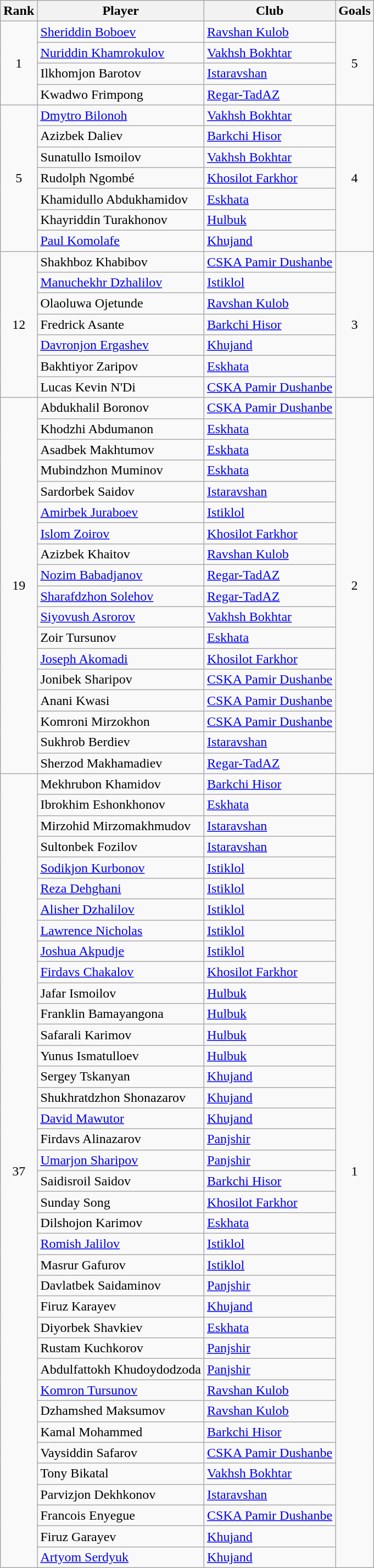<table class="wikitable" style="text-align:center">
<tr>
<th>Rank</th>
<th>Player</th>
<th>Club</th>
<th>Goals</th>
</tr>
<tr>
<td rowspan="4">1</td>
<td align="left"> <a href='#'>Sheriddin Boboev</a></td>
<td align="left"><a href='#'>Ravshan Kulob</a></td>
<td rowspan="4">5</td>
</tr>
<tr>
<td align="left"> <a href='#'>Nuriddin Khamrokulov</a></td>
<td align="left"><a href='#'>Vakhsh Bokhtar</a></td>
</tr>
<tr>
<td align="left"> Ilkhomjon Barotov</td>
<td align="left"><a href='#'>Istaravshan</a></td>
</tr>
<tr>
<td align="left"> Kwadwo Frimpong</td>
<td align="left"><a href='#'>Regar-TadAZ</a></td>
</tr>
<tr>
<td rowspan="7">5</td>
<td align="left"> <a href='#'>Dmytro Bilonoh</a></td>
<td align="left"><a href='#'>Vakhsh Bokhtar</a></td>
<td rowspan="7">4</td>
</tr>
<tr>
<td align="left"> Azizbek Daliev</td>
<td align="left"><a href='#'>Barkchi Hisor</a></td>
</tr>
<tr>
<td align="left"> Sunatullo Ismoilov</td>
<td align="left"><a href='#'>Vakhsh Bokhtar</a></td>
</tr>
<tr>
<td align="left"> Rudolph Ngombé</td>
<td align="left"><a href='#'>Khosilot Farkhor</a></td>
</tr>
<tr>
<td align="left"> Khamidullo Abdukhamidov</td>
<td align="left"><a href='#'>Eskhata</a></td>
</tr>
<tr>
<td align="left"> Khayriddin Turakhonov</td>
<td align="left"><a href='#'>Hulbuk</a></td>
</tr>
<tr>
<td align="left"> <a href='#'>Paul Komolafe</a></td>
<td align="left"><a href='#'>Khujand</a></td>
</tr>
<tr>
<td rowspan="7">12</td>
<td align="left"> Shakhboz Khabibov</td>
<td align="left"><a href='#'>CSKA Pamir Dushanbe</a></td>
<td rowspan="7">3</td>
</tr>
<tr>
<td align="left"> <a href='#'>Manuchekhr Dzhalilov</a></td>
<td align="left"><a href='#'>Istiklol</a></td>
</tr>
<tr>
<td align="left"> Olaoluwa Ojetunde</td>
<td align="left"><a href='#'>Ravshan Kulob</a></td>
</tr>
<tr>
<td align="left"> Fredrick Asante</td>
<td align="left"><a href='#'>Barkchi Hisor</a></td>
</tr>
<tr>
<td align="left"> <a href='#'>Davronjon Ergashev</a></td>
<td align="left"><a href='#'>Khujand</a></td>
</tr>
<tr>
<td align="left"> Bakhtiyor Zaripov</td>
<td align="left"><a href='#'>Eskhata</a></td>
</tr>
<tr>
<td align="left"> Lucas Kevin N'Di</td>
<td align="left"><a href='#'>CSKA Pamir Dushanbe</a></td>
</tr>
<tr>
<td rowspan="18">19</td>
<td align="left"> Abdukhalil Boronov</td>
<td align="left"><a href='#'>CSKA Pamir Dushanbe</a></td>
<td rowspan="18">2</td>
</tr>
<tr>
<td align="left"> Khodzhi Abdumanon</td>
<td align="left"><a href='#'>Eskhata</a></td>
</tr>
<tr>
<td align="left"> Asadbek Makhtumov</td>
<td align="left"><a href='#'>Eskhata</a></td>
</tr>
<tr>
<td align="left"> Mubindzhon Muminov</td>
<td align="left"><a href='#'>Eskhata</a></td>
</tr>
<tr>
<td align="left"> Sardorbek Saidov</td>
<td align="left"><a href='#'>Istaravshan</a></td>
</tr>
<tr>
<td align="left"> <a href='#'>Amirbek Juraboev</a></td>
<td align="left"><a href='#'>Istiklol</a></td>
</tr>
<tr>
<td align="left"> <a href='#'>Islom Zoirov</a></td>
<td align="left"><a href='#'>Khosilot Farkhor</a></td>
</tr>
<tr>
<td align="left"> Azizbek Khaitov</td>
<td align="left"><a href='#'>Ravshan Kulob</a></td>
</tr>
<tr>
<td align="left"> <a href='#'>Nozim Babadjanov</a></td>
<td align="left"><a href='#'>Regar-TadAZ</a></td>
</tr>
<tr>
<td align="left"> <a href='#'>Sharafdzhon Solehov</a></td>
<td align="left"><a href='#'>Regar-TadAZ</a></td>
</tr>
<tr>
<td align="left"> <a href='#'>Siyovush Asrorov</a></td>
<td align="left"><a href='#'>Vakhsh Bokhtar</a></td>
</tr>
<tr>
<td align="left"> Zoir Tursunov</td>
<td align="left"><a href='#'>Eskhata</a></td>
</tr>
<tr>
<td align="left"> <a href='#'>Joseph Akomadi</a></td>
<td align="left"><a href='#'>Khosilot Farkhor</a></td>
</tr>
<tr>
<td align="left"> Jonibek Sharipov</td>
<td align="left"><a href='#'>CSKA Pamir Dushanbe</a></td>
</tr>
<tr>
<td align="left"> Anani Kwasi</td>
<td align="left"><a href='#'>CSKA Pamir Dushanbe</a></td>
</tr>
<tr>
<td align="left"> Komroni Mirzokhon</td>
<td align="left"><a href='#'>CSKA Pamir Dushanbe</a></td>
</tr>
<tr>
<td align="left"> Sukhrob Berdiev</td>
<td align="left"><a href='#'>Istaravshan</a></td>
</tr>
<tr>
<td align="left"> Sherzod Makhamadiev</td>
<td align="left"><a href='#'>Regar-TadAZ</a></td>
</tr>
<tr>
<td rowspan="38">37</td>
<td align="left"> Mekhrubon Khamidov</td>
<td align="left"><a href='#'>Barkchi Hisor</a></td>
<td rowspan="38">1</td>
</tr>
<tr>
<td align="left"> Ibrokhim Eshonkhonov</td>
<td align="left"><a href='#'>Eskhata</a></td>
</tr>
<tr>
<td align="left"> Mirzohid Mirzomakhmudov</td>
<td align="left"><a href='#'>Istaravshan</a></td>
</tr>
<tr>
<td align="left"> Sultonbek Fozilov</td>
<td align="left"><a href='#'>Istaravshan</a></td>
</tr>
<tr>
<td align="left"> <a href='#'>Sodikjon Kurbonov</a></td>
<td align="left"><a href='#'>Istiklol</a></td>
</tr>
<tr>
<td align="left"> <a href='#'>Reza Dehghani</a></td>
<td align="left"><a href='#'>Istiklol</a></td>
</tr>
<tr>
<td align="left"> <a href='#'>Alisher Dzhalilov</a></td>
<td align="left"><a href='#'>Istiklol</a></td>
</tr>
<tr>
<td align="left"> <a href='#'>Lawrence Nicholas</a></td>
<td align="left"><a href='#'>Istiklol</a></td>
</tr>
<tr>
<td align="left"> <a href='#'>Joshua Akpudje</a></td>
<td align="left"><a href='#'>Istiklol</a></td>
</tr>
<tr>
<td align="left"> <a href='#'>Firdavs Chakalov</a></td>
<td align="left"><a href='#'>Khosilot Farkhor</a></td>
</tr>
<tr>
<td align="left"> Jafar Ismoilov</td>
<td align="left"><a href='#'>Hulbuk</a></td>
</tr>
<tr>
<td align="left"> Franklin Bamayangona</td>
<td align="left"><a href='#'>Hulbuk</a></td>
</tr>
<tr>
<td align="left"> Safarali Karimov</td>
<td align="left"><a href='#'>Hulbuk</a></td>
</tr>
<tr>
<td align="left"> Yunus Ismatulloev</td>
<td align="left"><a href='#'>Hulbuk</a></td>
</tr>
<tr>
<td align="left"> Sergey Tskanyan</td>
<td align="left"><a href='#'>Khujand</a></td>
</tr>
<tr>
<td align="left"> Shukhratdzhon Shonazarov</td>
<td align="left"><a href='#'>Khujand</a></td>
</tr>
<tr>
<td align="left"> <a href='#'>David Mawutor</a></td>
<td align="left"><a href='#'>Khujand</a></td>
</tr>
<tr>
<td align="left"> Firdavs Alinazarov</td>
<td align="left"><a href='#'>Panjshir</a></td>
</tr>
<tr>
<td align="left"> <a href='#'>Umarjon Sharipov</a></td>
<td align="left"><a href='#'>Panjshir</a></td>
</tr>
<tr>
<td align="left"> Saidisroil Saidov</td>
<td align="left"><a href='#'>Barkchi Hisor</a></td>
</tr>
<tr>
<td align="left"> Sunday Song</td>
<td align="left"><a href='#'>Khosilot Farkhor</a></td>
</tr>
<tr>
<td align="left"> Dilshojon Karimov</td>
<td align="left"><a href='#'>Eskhata</a></td>
</tr>
<tr>
<td align="left"> <a href='#'>Romish Jalilov</a></td>
<td align="left"><a href='#'>Istiklol</a></td>
</tr>
<tr>
<td align="left"> Masrur Gafurov</td>
<td align="left"><a href='#'>Istiklol</a></td>
</tr>
<tr>
<td align="left"> Davlatbek Saidaminov</td>
<td align="left"><a href='#'>Panjshir</a></td>
</tr>
<tr>
<td align="left"> Firuz Karayev</td>
<td align="left"><a href='#'>Khujand</a></td>
</tr>
<tr>
<td align="left"> Diyorbek Shavkiev</td>
<td align="left"><a href='#'>Eskhata</a></td>
</tr>
<tr>
<td align="left"> Rustam Kuchkorov</td>
<td align="left"><a href='#'>Panjshir</a></td>
</tr>
<tr>
<td align="left"> Abdulfattokh Khudoydodzoda</td>
<td align="left"><a href='#'>Panjshir</a></td>
</tr>
<tr>
<td align="left"> <a href='#'>Komron Tursunov</a></td>
<td align="left"><a href='#'>Ravshan Kulob</a></td>
</tr>
<tr>
<td align="left"> Dzhamshed Maksumov</td>
<td align="left"><a href='#'>Ravshan Kulob</a></td>
</tr>
<tr>
<td align="left"> Kamal Mohammed</td>
<td align="left"><a href='#'>Barkchi Hisor</a></td>
</tr>
<tr>
<td align="left"> Vaysiddin Safarov</td>
<td align="left"><a href='#'>CSKA Pamir Dushanbe</a></td>
</tr>
<tr>
<td align="left"> Tony Bikatal</td>
<td align="left"><a href='#'>Vakhsh Bokhtar</a></td>
</tr>
<tr>
<td align="left"> Parvizjon Dekhkonov</td>
<td align="left"><a href='#'>Istaravshan</a></td>
</tr>
<tr>
<td align="left"> Francois Enyegue</td>
<td align="left"><a href='#'>CSKA Pamir Dushanbe</a></td>
</tr>
<tr>
<td align="left"> Firuz Garayev</td>
<td align="left"><a href='#'>Khujand</a></td>
</tr>
<tr>
<td align="left"> <a href='#'>Artyom Serdyuk</a></td>
<td align="left"><a href='#'>Khujand</a></td>
</tr>
</table>
